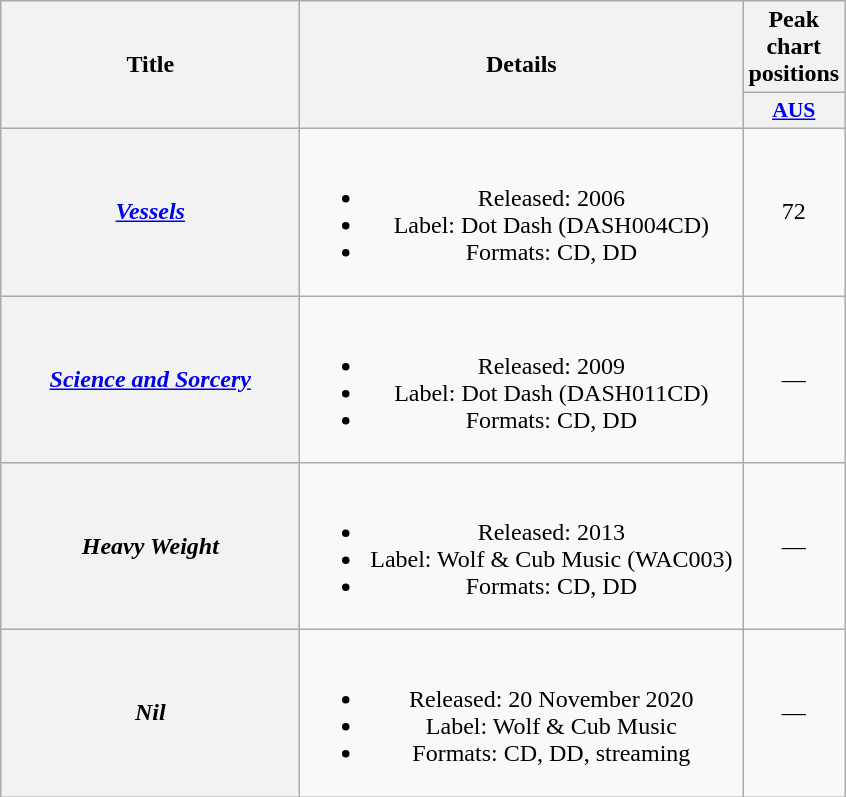<table class="wikitable plainrowheaders" style="text-align:center;">
<tr>
<th scope="col" rowspan="2" style="width:12em;">Title</th>
<th scope="col" rowspan="2" style="width:18em;">Details</th>
<th scope="col">Peak chart positions</th>
</tr>
<tr>
<th scope="col" style="width:2.8em;font-size:90%;"><a href='#'>AUS</a><br></th>
</tr>
<tr>
<th scope="row"><em><a href='#'>Vessels</a></em></th>
<td><br><ul><li>Released: 2006</li><li>Label: Dot Dash (DASH004CD)</li><li>Formats: CD, DD</li></ul></td>
<td>72</td>
</tr>
<tr>
<th scope="row"><em><a href='#'>Science and Sorcery</a></em></th>
<td><br><ul><li>Released: 2009</li><li>Label: Dot Dash (DASH011CD)</li><li>Formats: CD, DD</li></ul></td>
<td>—</td>
</tr>
<tr>
<th scope="row"><em>Heavy Weight</em></th>
<td><br><ul><li>Released: 2013</li><li>Label: Wolf & Cub Music (WAC003)</li><li>Formats: CD, DD</li></ul></td>
<td>—</td>
</tr>
<tr>
<th scope="row"><em>Nil</em></th>
<td><br><ul><li>Released: 20 November 2020</li><li>Label: Wolf & Cub Music</li><li>Formats: CD, DD, streaming</li></ul></td>
<td>—</td>
</tr>
</table>
